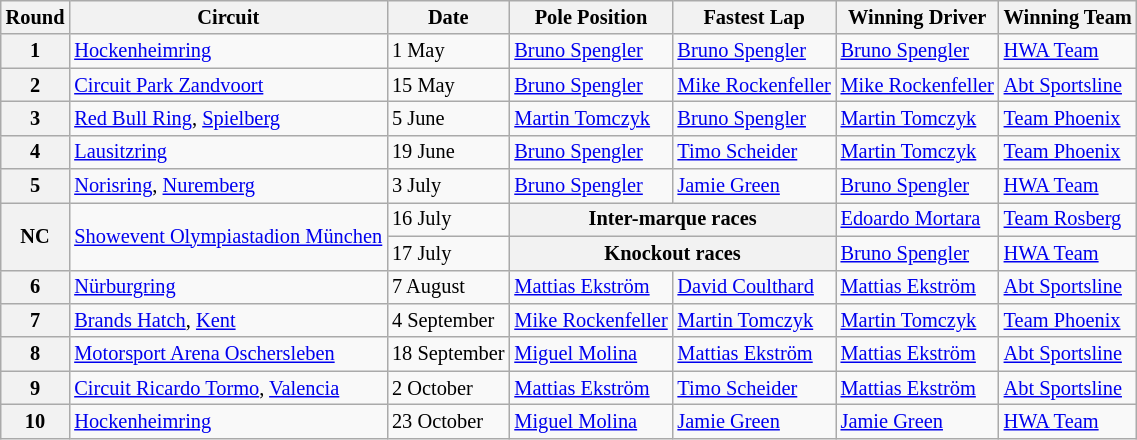<table class="wikitable" style="font-size: 85%">
<tr>
<th>Round</th>
<th>Circuit</th>
<th>Date</th>
<th>Pole Position</th>
<th>Fastest Lap</th>
<th>Winning Driver</th>
<th>Winning Team</th>
</tr>
<tr>
<th>1</th>
<td> <a href='#'>Hockenheimring</a></td>
<td>1 May</td>
<td> <a href='#'>Bruno Spengler</a></td>
<td> <a href='#'>Bruno Spengler</a></td>
<td> <a href='#'>Bruno Spengler</a></td>
<td><a href='#'>HWA Team</a></td>
</tr>
<tr>
<th>2</th>
<td> <a href='#'>Circuit Park Zandvoort</a></td>
<td>15 May</td>
<td> <a href='#'>Bruno Spengler</a></td>
<td> <a href='#'>Mike Rockenfeller</a></td>
<td> <a href='#'>Mike Rockenfeller</a></td>
<td><a href='#'>Abt Sportsline</a></td>
</tr>
<tr>
<th>3</th>
<td> <a href='#'>Red Bull Ring</a>, <a href='#'>Spielberg</a></td>
<td>5 June</td>
<td> <a href='#'>Martin Tomczyk</a></td>
<td> <a href='#'>Bruno Spengler</a></td>
<td> <a href='#'>Martin Tomczyk</a></td>
<td><a href='#'>Team Phoenix</a></td>
</tr>
<tr>
<th>4</th>
<td> <a href='#'>Lausitzring</a></td>
<td>19 June</td>
<td> <a href='#'>Bruno Spengler</a></td>
<td> <a href='#'>Timo Scheider</a></td>
<td> <a href='#'>Martin Tomczyk</a></td>
<td><a href='#'>Team Phoenix</a></td>
</tr>
<tr>
<th>5</th>
<td> <a href='#'>Norisring</a>, <a href='#'>Nuremberg</a></td>
<td>3 July</td>
<td> <a href='#'>Bruno Spengler</a></td>
<td> <a href='#'>Jamie Green</a></td>
<td> <a href='#'>Bruno Spengler</a></td>
<td><a href='#'>HWA Team</a></td>
</tr>
<tr>
<th rowspan=2>NC</th>
<td rowspan=2> <a href='#'>Showevent Olympiastadion München</a></td>
<td>16 July</td>
<th colspan=2>Inter-marque races</th>
<td> <a href='#'>Edoardo Mortara</a></td>
<td><a href='#'>Team Rosberg</a></td>
</tr>
<tr>
<td>17 July</td>
<th colspan=2>Knockout races</th>
<td> <a href='#'>Bruno Spengler</a></td>
<td><a href='#'>HWA Team</a></td>
</tr>
<tr>
<th>6</th>
<td> <a href='#'>Nürburgring</a></td>
<td>7 August</td>
<td> <a href='#'>Mattias Ekström</a></td>
<td> <a href='#'>David Coulthard</a></td>
<td> <a href='#'>Mattias Ekström</a></td>
<td><a href='#'>Abt Sportsline</a></td>
</tr>
<tr>
<th>7</th>
<td> <a href='#'>Brands Hatch</a>, <a href='#'>Kent</a></td>
<td>4 September</td>
<td> <a href='#'>Mike Rockenfeller</a></td>
<td> <a href='#'>Martin Tomczyk</a></td>
<td> <a href='#'>Martin Tomczyk</a></td>
<td><a href='#'>Team Phoenix</a></td>
</tr>
<tr>
<th>8</th>
<td> <a href='#'>Motorsport Arena Oschersleben</a></td>
<td>18 September</td>
<td> <a href='#'>Miguel Molina</a></td>
<td> <a href='#'>Mattias Ekström</a></td>
<td> <a href='#'>Mattias Ekström</a></td>
<td><a href='#'>Abt Sportsline</a></td>
</tr>
<tr>
<th>9</th>
<td> <a href='#'>Circuit Ricardo Tormo</a>, <a href='#'>Valencia</a></td>
<td>2 October</td>
<td> <a href='#'>Mattias Ekström</a></td>
<td> <a href='#'>Timo Scheider</a></td>
<td> <a href='#'>Mattias Ekström</a></td>
<td><a href='#'>Abt Sportsline</a></td>
</tr>
<tr>
<th>10</th>
<td> <a href='#'>Hockenheimring</a></td>
<td>23 October</td>
<td> <a href='#'>Miguel Molina</a></td>
<td> <a href='#'>Jamie Green</a></td>
<td> <a href='#'>Jamie Green</a></td>
<td><a href='#'>HWA Team</a></td>
</tr>
</table>
